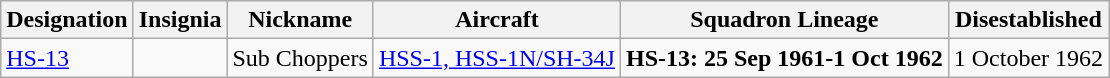<table class="wikitable">
<tr>
<th>Designation</th>
<th>Insignia</th>
<th>Nickname</th>
<th>Aircraft</th>
<th>Squadron Lineage</th>
<th>Disestablished</th>
</tr>
<tr>
<td><a href='#'>HS-13</a></td>
<td></td>
<td>Sub Choppers</td>
<td><a href='#'>HSS-1, HSS-1N/SH-34J</a></td>
<td style="white-space: nowrap;"><strong>HS-13: 25 Sep 1961-1 Oct 1962</strong></td>
<td>1 October 1962</td>
</tr>
</table>
